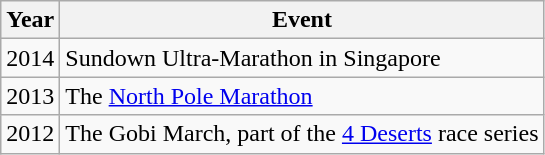<table class="wikitable">
<tr>
<th>Year</th>
<th>Event</th>
</tr>
<tr>
<td>2014</td>
<td>Sundown Ultra-Marathon in Singapore</td>
</tr>
<tr>
<td>2013</td>
<td>The <a href='#'>North Pole Marathon</a></td>
</tr>
<tr>
<td>2012</td>
<td>The Gobi March, part of the <a href='#'>4 Deserts</a> race series</td>
</tr>
</table>
